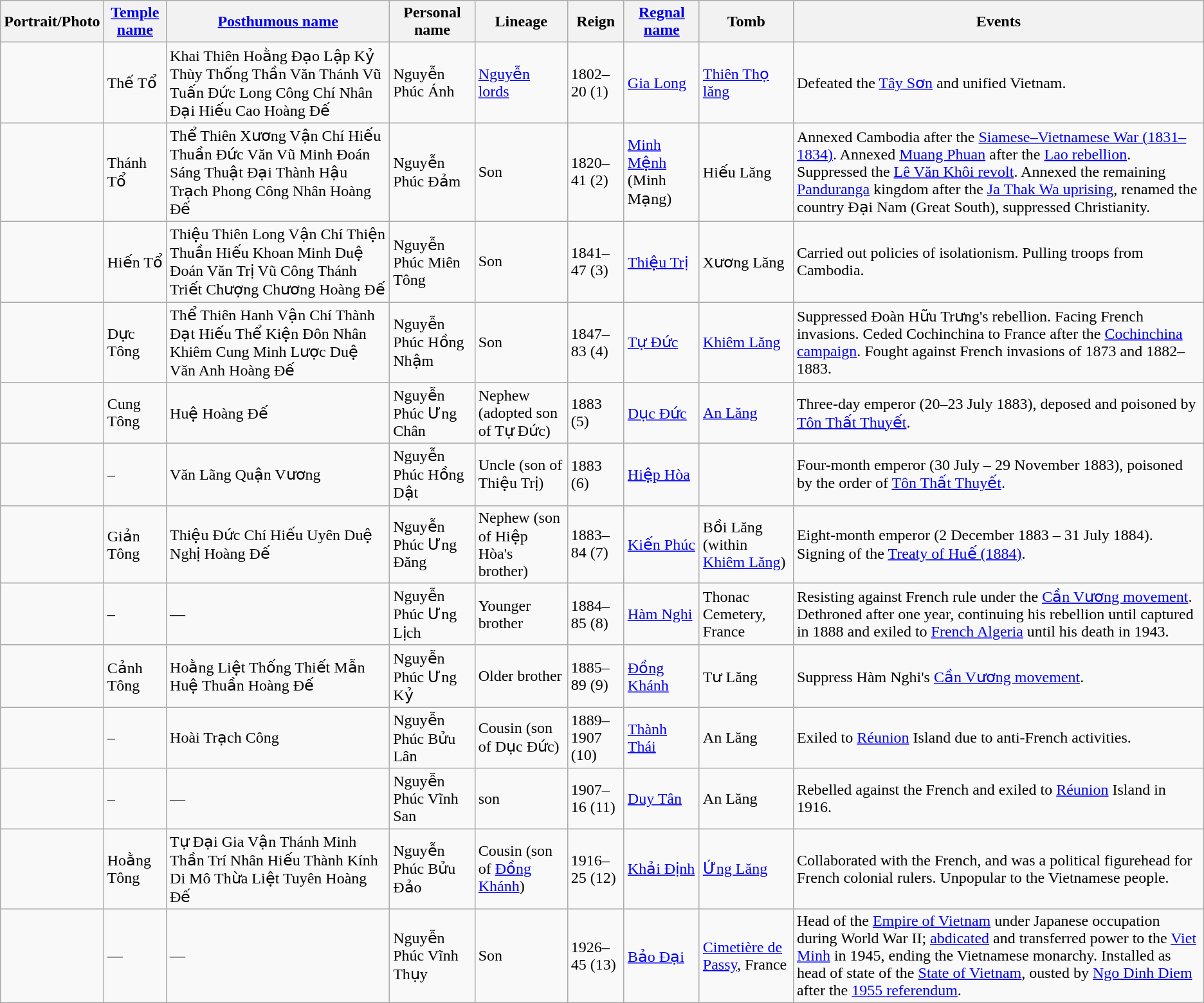<table class="wikitable">
<tr>
<th>Portrait/Photo</th>
<th><a href='#'>Temple name</a></th>
<th><a href='#'>Posthumous name</a></th>
<th>Personal name</th>
<th>Lineage</th>
<th>Reign</th>
<th><a href='#'>Regnal name</a></th>
<th>Tomb</th>
<th>Events</th>
</tr>
<tr>
<td></td>
<td>Thế Tổ</td>
<td>Khai Thiên Hoằng Đạo Lập Kỷ Thùy Thống Thần Văn Thánh Vũ Tuấn Đức Long Công Chí Nhân Đại Hiếu Cao Hoàng Đế</td>
<td>Nguyễn Phúc Ánh</td>
<td><a href='#'>Nguyễn lords</a></td>
<td>1802–20 (1)</td>
<td><a href='#'>Gia Long</a></td>
<td><a href='#'>Thiên Thọ lăng</a></td>
<td>Defeated the <a href='#'>Tây Sơn</a> and unified Vietnam.</td>
</tr>
<tr>
<td></td>
<td>Thánh Tổ</td>
<td>Thể Thiên Xương Vận Chí Hiếu Thuần Đức Văn Vũ Minh Đoán Sáng Thuật Đại Thành Hậu Trạch Phong Công Nhân Hoàng Đế</td>
<td>Nguyễn Phúc Đảm</td>
<td>Son</td>
<td>1820–41 (2)</td>
<td><a href='#'>Minh Mệnh</a> (Minh Mạng)</td>
<td>Hiếu Lăng</td>
<td>Annexed Cambodia after the <a href='#'>Siamese–Vietnamese War (1831–1834)</a>. Annexed <a href='#'>Muang Phuan</a> after the <a href='#'>Lao rebellion</a>. Suppressed the <a href='#'>Lê Văn Khôi revolt</a>. Annexed the remaining <a href='#'>Panduranga</a> kingdom after the <a href='#'>Ja Thak Wa uprising</a>, renamed the country Đại Nam (Great South), suppressed Christianity.</td>
</tr>
<tr>
<td></td>
<td>Hiến Tổ</td>
<td>Thiệu Thiên Long Vận Chí Thiện Thuần Hiếu Khoan Minh Duệ Đoán Văn Trị Vũ Công Thánh Triết Chượng Chương Hoàng Đế</td>
<td>Nguyễn Phúc Miên Tông</td>
<td>Son</td>
<td>1841–47 (3)</td>
<td><a href='#'>Thiệu Trị</a></td>
<td>Xương Lăng</td>
<td>Carried out policies of isolationism. Pulling troops from Cambodia.</td>
</tr>
<tr>
<td></td>
<td>Dực Tông</td>
<td>Thể Thiên Hanh Vận Chí Thành Đạt Hiếu Thể Kiện Đôn Nhân Khiêm Cung Minh Lược Duệ Văn Anh Hoàng Đế</td>
<td>Nguyễn Phúc Hồng Nhậm</td>
<td>Son</td>
<td>1847–83 (4)</td>
<td><a href='#'>Tự Đức</a></td>
<td><a href='#'>Khiêm Lăng</a></td>
<td>Suppressed Đoàn Hữu Trưng's rebellion. Facing French invasions. Ceded Cochinchina to France after the <a href='#'>Cochinchina campaign</a>. Fought against French invasions of 1873 and 1882–1883.</td>
</tr>
<tr>
<td></td>
<td>Cung Tông</td>
<td>Huệ Hoàng Đế</td>
<td>Nguyễn Phúc Ưng Chân</td>
<td>Nephew (adopted son of Tự Đức)</td>
<td>1883 (5)</td>
<td><a href='#'>Dục Đức</a></td>
<td><a href='#'>An Lăng</a></td>
<td>Three-day emperor (20–23 July 1883), deposed and poisoned by <a href='#'>Tôn Thất Thuyết</a>.</td>
</tr>
<tr>
<td></td>
<td>–</td>
<td>Văn Lãng Quận Vương</td>
<td>Nguyễn Phúc Hồng Dật</td>
<td>Uncle (son of Thiệu Trị)</td>
<td>1883 (6)</td>
<td><a href='#'>Hiệp Hòa</a></td>
<td></td>
<td>Four-month emperor (30 July – 29 November 1883), poisoned by the order of <a href='#'>Tôn Thất Thuyết</a>.</td>
</tr>
<tr>
<td></td>
<td>Giản Tông</td>
<td>Thiệu Đức Chí Hiếu Uyên Duệ Nghị Hoàng Đế</td>
<td>Nguyễn Phúc Ưng Đăng</td>
<td>Nephew (son of Hiệp Hòa's brother)</td>
<td>1883–84 (7)</td>
<td><a href='#'>Kiến Phúc</a></td>
<td>Bồi Lăng (within <a href='#'>Khiêm Lăng</a>)</td>
<td>Eight-month emperor (2 December 1883 – 31 July 1884). Signing of the <a href='#'>Treaty of Huế (1884)</a>.</td>
</tr>
<tr>
<td></td>
<td>–</td>
<td>—</td>
<td>Nguyễn Phúc Ưng Lịch</td>
<td>Younger brother</td>
<td>1884–85 (8)</td>
<td><a href='#'>Hàm Nghi</a></td>
<td>Thonac Cemetery, France</td>
<td>Resisting against French rule under the <a href='#'>Cần Vương movement</a>. Dethroned after one year, continuing his rebellion until captured in 1888 and exiled to <a href='#'>French Algeria</a> until his death in 1943.</td>
</tr>
<tr>
<td></td>
<td>Cảnh Tông</td>
<td>Hoằng Liệt Thống Thiết Mẫn Huệ Thuần Hoàng Đế</td>
<td>Nguyễn Phúc Ưng Kỷ</td>
<td>Older brother</td>
<td>1885–89 (9)</td>
<td><a href='#'>Đồng Khánh</a></td>
<td>Tư Lăng</td>
<td>Suppress Hàm Nghi's <a href='#'>Cần Vương movement</a>.</td>
</tr>
<tr>
<td></td>
<td>–</td>
<td>Hoài Trạch Công</td>
<td>Nguyễn Phúc Bửu Lân</td>
<td>Cousin (son of Dục Đức)</td>
<td>1889–1907 (10)</td>
<td><a href='#'>Thành Thái</a></td>
<td>An Lăng</td>
<td>Exiled to <a href='#'>Réunion</a> Island due to anti-French activities.</td>
</tr>
<tr>
<td></td>
<td>–</td>
<td>—</td>
<td>Nguyễn Phúc Vĩnh San</td>
<td>son</td>
<td>1907–16 (11)</td>
<td><a href='#'>Duy Tân</a></td>
<td>An Lăng</td>
<td>Rebelled against the French and exiled to <a href='#'>Réunion</a> Island in 1916.</td>
</tr>
<tr>
<td></td>
<td>Hoằng Tông</td>
<td>Tự Đại Gia Vận Thánh Minh Thần Trí Nhân Hiếu Thành Kính Di Mô Thừa Liệt Tuyên Hoàng Đế</td>
<td>Nguyễn Phúc Bửu Đảo</td>
<td>Cousin (son of <a href='#'>Đồng Khánh</a>)</td>
<td>1916–25 (12)</td>
<td><a href='#'>Khải Định</a></td>
<td><a href='#'>Ứng Lăng</a></td>
<td>Collaborated with the French, and was a political figurehead for French colonial rulers. Unpopular to the Vietnamese people.</td>
</tr>
<tr>
<td></td>
<td>—</td>
<td>—</td>
<td>Nguyễn Phúc Vĩnh Thụy</td>
<td>Son</td>
<td>1926–45 (13)</td>
<td><a href='#'>Bảo Đại</a></td>
<td><a href='#'>Cimetière de Passy</a>, France</td>
<td>Head of the <a href='#'>Empire of Vietnam</a> under Japanese occupation during World War II; <a href='#'>abdicated</a> and transferred power to the <a href='#'>Viet Minh</a> in 1945, ending the Vietnamese monarchy. Installed as head of state of the <a href='#'>State of Vietnam</a>, ousted by <a href='#'>Ngo Dinh Diem</a> after the <a href='#'>1955 referendum</a>.</td>
</tr>
</table>
